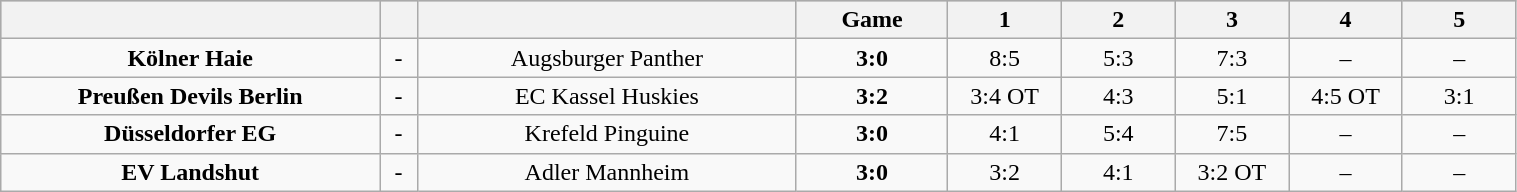<table class="wikitable" width="80%">
<tr style="background-color:#c0c0c0;">
<th style="width:25%;"></th>
<th style="width:2.5%;"></th>
<th style="width:25%;"></th>
<th style="width:10%;">Game</th>
<th style="width:7.5%;">1</th>
<th style="width:7.5%;">2</th>
<th style="width:7.5%;">3</th>
<th style="width:7.5%;">4</th>
<th style="width:7.5%;">5</th>
</tr>
<tr align="center">
<td><strong>Kölner Haie</strong></td>
<td>-</td>
<td>Augsburger Panther</td>
<td><strong>3:0</strong></td>
<td>8:5</td>
<td>5:3</td>
<td>7:3</td>
<td>–</td>
<td>–</td>
</tr>
<tr align="center">
<td><strong>Preußen Devils Berlin</strong></td>
<td>-</td>
<td>EC Kassel Huskies</td>
<td><strong>3:2</strong></td>
<td>3:4 OT</td>
<td>4:3</td>
<td>5:1</td>
<td>4:5 OT</td>
<td>3:1</td>
</tr>
<tr align="center">
<td><strong>Düsseldorfer EG</strong></td>
<td>-</td>
<td>Krefeld Pinguine</td>
<td><strong>3:0</strong></td>
<td>4:1</td>
<td>5:4</td>
<td>7:5</td>
<td>–</td>
<td>–</td>
</tr>
<tr align="center">
<td><strong>EV Landshut</strong></td>
<td>-</td>
<td>Adler Mannheim</td>
<td><strong>3:0</strong></td>
<td>3:2</td>
<td>4:1</td>
<td>3:2 OT</td>
<td>–</td>
<td>–</td>
</tr>
</table>
